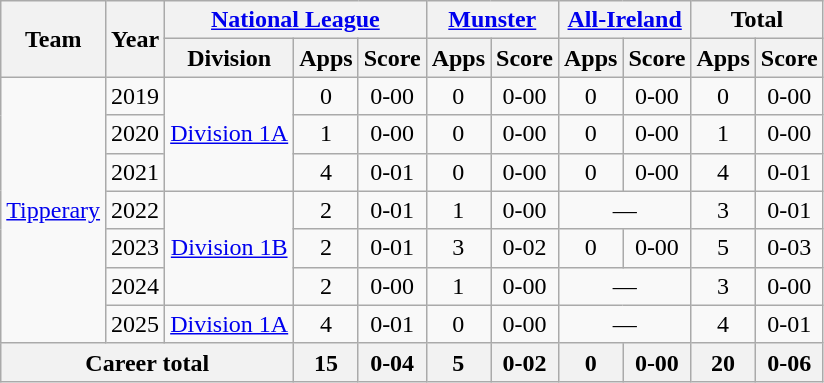<table class="wikitable" style="text-align:center">
<tr>
<th rowspan="2">Team</th>
<th rowspan="2">Year</th>
<th colspan="3"><a href='#'>National League</a></th>
<th colspan="2"><a href='#'>Munster</a></th>
<th colspan="2"><a href='#'>All-Ireland</a></th>
<th colspan="2">Total</th>
</tr>
<tr>
<th>Division</th>
<th>Apps</th>
<th>Score</th>
<th>Apps</th>
<th>Score</th>
<th>Apps</th>
<th>Score</th>
<th>Apps</th>
<th>Score</th>
</tr>
<tr>
<td rowspan="7"><a href='#'>Tipperary</a></td>
<td>2019</td>
<td rowspan="3"><a href='#'>Division 1A</a></td>
<td>0</td>
<td>0-00</td>
<td>0</td>
<td>0-00</td>
<td>0</td>
<td>0-00</td>
<td>0</td>
<td>0-00</td>
</tr>
<tr>
<td>2020</td>
<td>1</td>
<td>0-00</td>
<td>0</td>
<td>0-00</td>
<td>0</td>
<td>0-00</td>
<td>1</td>
<td>0-00</td>
</tr>
<tr>
<td>2021</td>
<td>4</td>
<td>0-01</td>
<td>0</td>
<td>0-00</td>
<td>0</td>
<td>0-00</td>
<td>4</td>
<td>0-01</td>
</tr>
<tr>
<td>2022</td>
<td rowspan="3"><a href='#'>Division 1B</a></td>
<td>2</td>
<td>0-01</td>
<td>1</td>
<td>0-00</td>
<td colspan=2>—</td>
<td>3</td>
<td>0-01</td>
</tr>
<tr>
<td>2023</td>
<td>2</td>
<td>0-01</td>
<td>3</td>
<td>0-02</td>
<td>0</td>
<td>0-00</td>
<td>5</td>
<td>0-03</td>
</tr>
<tr>
<td>2024</td>
<td>2</td>
<td>0-00</td>
<td>1</td>
<td>0-00</td>
<td colspan=2>—</td>
<td>3</td>
<td>0-00</td>
</tr>
<tr>
<td>2025</td>
<td><a href='#'>Division 1A</a></td>
<td>4</td>
<td>0-01</td>
<td>0</td>
<td>0-00</td>
<td colspan=2>—</td>
<td>4</td>
<td>0-01</td>
</tr>
<tr>
<th colspan="3">Career total</th>
<th>15</th>
<th>0-04</th>
<th>5</th>
<th>0-02</th>
<th>0</th>
<th>0-00</th>
<th>20</th>
<th>0-06</th>
</tr>
</table>
